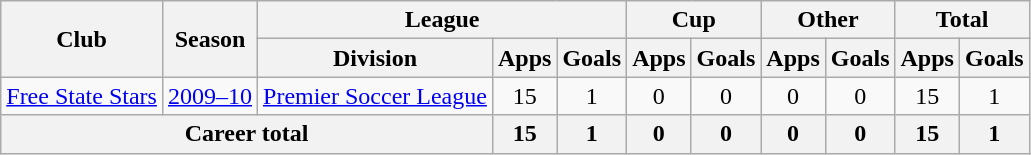<table class="wikitable" style="text-align: center">
<tr>
<th rowspan="2">Club</th>
<th rowspan="2">Season</th>
<th colspan="3">League</th>
<th colspan="2">Cup</th>
<th colspan="2">Other</th>
<th colspan="2">Total</th>
</tr>
<tr>
<th>Division</th>
<th>Apps</th>
<th>Goals</th>
<th>Apps</th>
<th>Goals</th>
<th>Apps</th>
<th>Goals</th>
<th>Apps</th>
<th>Goals</th>
</tr>
<tr>
<td><a href='#'>Free State Stars</a></td>
<td><a href='#'>2009–10</a></td>
<td><a href='#'>Premier Soccer League</a></td>
<td>15</td>
<td>1</td>
<td>0</td>
<td>0</td>
<td>0</td>
<td>0</td>
<td>15</td>
<td>1</td>
</tr>
<tr>
<th colspan="3"><strong>Career total</strong></th>
<th>15</th>
<th>1</th>
<th>0</th>
<th>0</th>
<th>0</th>
<th>0</th>
<th>15</th>
<th>1</th>
</tr>
</table>
